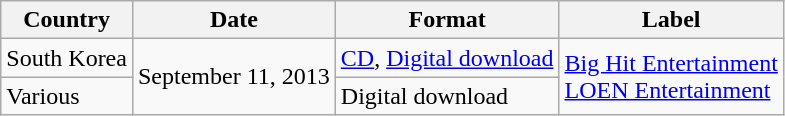<table class="wikitable">
<tr>
<th>Country</th>
<th>Date</th>
<th>Format</th>
<th>Label</th>
</tr>
<tr>
<td>South Korea</td>
<td rowspan="2">September 11, 2013</td>
<td><a href='#'>CD</a>, <a href='#'>Digital download</a></td>
<td rowspan="3"><a href='#'>Big Hit Entertainment</a><br><a href='#'>LOEN Entertainment</a></td>
</tr>
<tr>
<td>Various</td>
<td>Digital download</td>
</tr>
</table>
